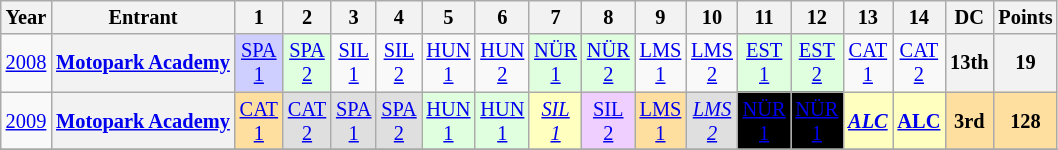<table class="wikitable" style="text-align:center; font-size:85%">
<tr>
<th>Year</th>
<th>Entrant</th>
<th>1</th>
<th>2</th>
<th>3</th>
<th>4</th>
<th>5</th>
<th>6</th>
<th>7</th>
<th>8</th>
<th>9</th>
<th>10</th>
<th>11</th>
<th>12</th>
<th>13</th>
<th>14</th>
<th>DC</th>
<th>Points</th>
</tr>
<tr>
<td><a href='#'>2008</a></td>
<th nowrap><a href='#'>Motopark Academy</a></th>
<td style="background:#CFCFFF;"><a href='#'>SPA<br>1</a><br></td>
<td style="background:#DFFFDF;"><a href='#'>SPA<br>2</a><br></td>
<td><a href='#'>SIL<br>1</a></td>
<td><a href='#'>SIL<br>2</a></td>
<td><a href='#'>HUN<br>1</a></td>
<td><a href='#'>HUN<br>2</a></td>
<td style="background:#DFFFDF;"><a href='#'>NÜR<br>1</a><br></td>
<td style="background:#DFFFDF;"><a href='#'>NÜR<br>2</a><br></td>
<td><a href='#'>LMS<br>1</a></td>
<td><a href='#'>LMS<br>2</a></td>
<td style="background:#DFFFDF;"><a href='#'>EST<br>1</a><br></td>
<td style="background:#DFFFDF;"><a href='#'>EST<br>2</a><br></td>
<td><a href='#'>CAT<br>1</a></td>
<td><a href='#'>CAT<br>2</a></td>
<th>13th</th>
<th>19</th>
</tr>
<tr>
<td><a href='#'>2009</a></td>
<th nowrap><a href='#'>Motopark Academy</a></th>
<td style="background:#FFDF9F;"><a href='#'>CAT<br>1</a><br></td>
<td style="background:#DFDFDF;"><a href='#'>CAT<br>2</a><br></td>
<td style="background:#DFDFDF;"><a href='#'>SPA<br>1</a><br></td>
<td style="background:#DFDFDF;"><a href='#'>SPA<br>2</a><br></td>
<td style="background:#DFFFDF;"><a href='#'>HUN<br>1</a><br></td>
<td style="background:#DFFFDF;"><a href='#'>HUN<br>1</a><br></td>
<td style="background:#FFFFBF;"><em><a href='#'>SIL<br>1</a></em><br></td>
<td style="background:#EFCFFF;"><a href='#'>SIL<br>2</a><br></td>
<td style="background:#FFDF9F;"><a href='#'>LMS<br>1</a><br></td>
<td style="background:#DFDFDF;"><em><a href='#'>LMS<br>2</a></em><br></td>
<td style="background:black; color:white;"><a href='#'><span>NÜR<br>1</span></a><br></td>
<td style="background:black; color:white;"><a href='#'><span>NÜR<br>1</span></a><br></td>
<td style="background:#FFFFBF;"><strong><em><a href='#'>ALC</a></em></strong><br></td>
<td style="background:#FFFFBF;"><strong><a href='#'>ALC</a></strong><br></td>
<th style="background:#FFDF9F;">3rd</th>
<th style="background:#FFDF9F;">128</th>
</tr>
<tr>
</tr>
</table>
